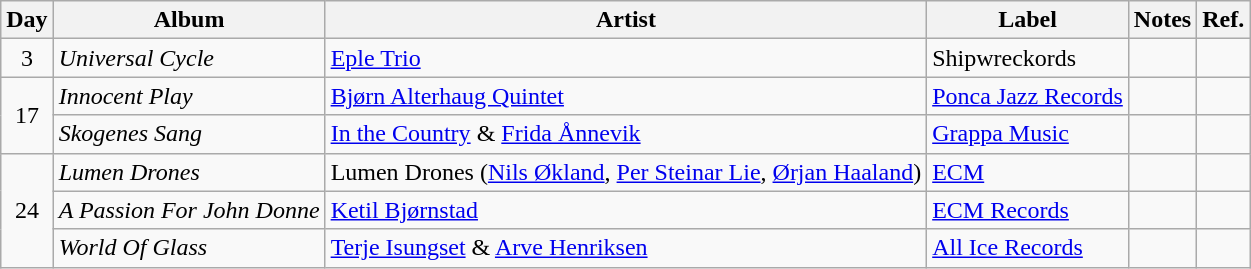<table class="wikitable">
<tr>
<th>Day</th>
<th>Album</th>
<th>Artist</th>
<th>Label</th>
<th>Notes</th>
<th>Ref.</th>
</tr>
<tr>
<td rowspan="1" style="text-align:center;">3</td>
<td><em>Universal Cycle</em></td>
<td><a href='#'>Eple Trio</a></td>
<td>Shipwreckords</td>
<td></td>
<td style="text-align:center;"></td>
</tr>
<tr>
<td rowspan="2" style="text-align:center;">17</td>
<td><em>Innocent Play</em></td>
<td><a href='#'>Bjørn Alterhaug Quintet</a></td>
<td><a href='#'>Ponca Jazz Records</a></td>
<td></td>
<td style="text-align:center;"></td>
</tr>
<tr>
<td><em>Skogenes Sang</em></td>
<td><a href='#'>In the Country</a> & <a href='#'>Frida Ånnevik</a></td>
<td><a href='#'>Grappa Music</a></td>
<td></td>
<td style="text-align:center;"></td>
</tr>
<tr>
<td rowspan="3" style="text-align:center;">24</td>
<td><em>Lumen Drones</em></td>
<td>Lumen Drones (<a href='#'>Nils Økland</a>, <a href='#'>Per Steinar Lie</a>, <a href='#'>Ørjan Haaland</a>)</td>
<td><a href='#'>ECM</a></td>
<td></td>
<td style="text-align:center;"></td>
</tr>
<tr>
<td><em>A Passion For John Donne</em></td>
<td><a href='#'>Ketil Bjørnstad</a></td>
<td><a href='#'>ECM Records</a></td>
<td></td>
<td style="text-align:center;"></td>
</tr>
<tr>
<td><em>World Of Glass</em></td>
<td><a href='#'>Terje Isungset</a> & <a href='#'>Arve Henriksen</a></td>
<td><a href='#'>All Ice Records</a></td>
<td></td>
<td style="text-align:center;"></td>
</tr>
</table>
